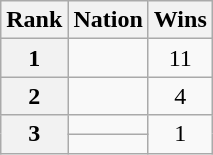<table class="wikitable">
<tr>
<th>Rank</th>
<th>Nation</th>
<th>Wins</th>
</tr>
<tr>
<th>1</th>
<td></td>
<td style="text-align:center;">11</td>
</tr>
<tr>
<th>2</th>
<td></td>
<td style="text-align:center;">4</td>
</tr>
<tr>
<th rowspan="2">3</th>
<td></td>
<td rowspan="2" style="text-align:center;">1</td>
</tr>
<tr>
<td></td>
</tr>
</table>
